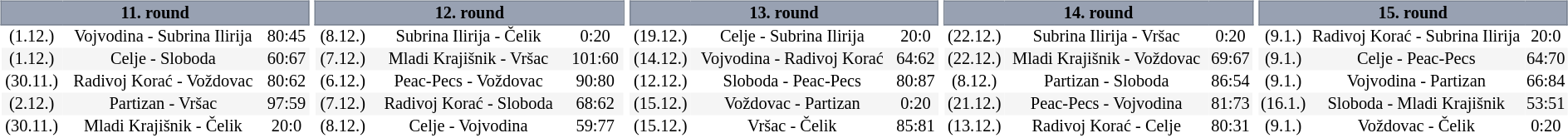<table width=100%>
<tr>
<td width=20% valign="top"><br><table border=0 cellspacing=0 cellpadding=1em style="font-size: 85%; border-collapse: collapse; text-align:center; width:100%; background:#FFFFFF;">
<tr>
<td colspan=5 style="border:1px solid #7A8392; background:#98A1B2;"><strong>11. round</strong></td>
</tr>
<tr>
<td>(1.12.)</td>
<td>Vojvodina - Subrina Ilirija</td>
<td>80:45</td>
</tr>
<tr bgcolor=#f5f5f5>
<td>(1.12.)</td>
<td>Celje - Sloboda</td>
<td>60:67</td>
</tr>
<tr>
<td>(30.11.)</td>
<td>Radivoj Korać - Voždovac</td>
<td>80:62</td>
</tr>
<tr bgcolor=#f5f5f5>
<td>(2.12.)</td>
<td>Partizan - Vršac</td>
<td>97:59</td>
</tr>
<tr>
<td>(30.11.)</td>
<td>Mladi Krajišnik - Čelik</td>
<td>20:0</td>
</tr>
</table>
</td>
<td width=20% valign="top"><br><table border=0 cellspacing=0 cellpadding=1em style="font-size: 85%; border-collapse: collapse; text-align:center; width:100%; background:#FFFFFF;">
<tr>
<td colspan=5 style="border:1px solid #7A8392; background:#98A1B2;"><strong>12. round</strong></td>
</tr>
<tr>
<td>(8.12.)</td>
<td>Subrina Ilirija - Čelik</td>
<td>0:20</td>
</tr>
<tr bgcolor=#f5f5f5>
<td>(7.12.)</td>
<td>Mladi Krajišnik - Vršac</td>
<td>101:60</td>
</tr>
<tr>
<td>(6.12.)</td>
<td>Peac-Pecs - Voždovac</td>
<td>90:80</td>
</tr>
<tr bgcolor=#f5f5f5>
<td>(7.12.)</td>
<td>Radivoj Korać - Sloboda</td>
<td>68:62</td>
</tr>
<tr>
<td>(8.12.)</td>
<td>Celje - Vojvodina</td>
<td>59:77</td>
</tr>
</table>
</td>
<td width=20% valign="top"><br><table border=0 cellspacing=0 cellpadding=1em style="font-size: 85%; border-collapse: collapse; text-align:center; width:100%; background:#FFFFFF;">
<tr>
<td colspan=5 style="border:1px solid #7A8392; background:#98A1B2;"><strong>13. round</strong></td>
</tr>
<tr>
<td>(19.12.)</td>
<td>Celje - Subrina Ilirija</td>
<td>20:0</td>
</tr>
<tr bgcolor=#f5f5f5>
<td>(14.12.)</td>
<td>Vojvodina - Radivoj Korać</td>
<td>64:62</td>
</tr>
<tr>
<td>(12.12.)</td>
<td>Sloboda - Peac-Pecs</td>
<td>80:87</td>
</tr>
<tr bgcolor=#f5f5f5>
<td>(15.12.)</td>
<td>Voždovac - Partizan</td>
<td>0:20</td>
</tr>
<tr>
<td>(15.12.)</td>
<td>Vršac - Čelik</td>
<td>85:81</td>
</tr>
</table>
</td>
<td width=20% valign="top"><br><table border=0 cellspacing=0 cellpadding=1em style="font-size: 85%; border-collapse: collapse; text-align:center; width:100%; background:#FFFFFF;">
<tr>
<td colspan=5 style="border:1px solid #7A8392; background:#98A1B2;"><strong>14. round</strong></td>
</tr>
<tr>
<td>(22.12.)</td>
<td>Subrina Ilirija - Vršac</td>
<td>0:20</td>
</tr>
<tr bgcolor=#f5f5f5>
<td>(22.12.)</td>
<td>Mladi Krajišnik - Voždovac</td>
<td>69:67</td>
</tr>
<tr>
<td>(8.12.)</td>
<td>Partizan - Sloboda</td>
<td>86:54</td>
</tr>
<tr bgcolor=#f5f5f5>
<td>(21.12.)</td>
<td>Peac-Pecs - Vojvodina</td>
<td>81:73</td>
</tr>
<tr>
<td>(13.12.)</td>
<td>Radivoj Korać - Celje</td>
<td>80:31</td>
</tr>
</table>
</td>
<td width=20% valign="top"><br><table border=0 cellspacing=0 cellpadding=1em style="font-size: 85%; border-collapse: collapse; text-align:center; width:100%; background:#FFFFFF;">
<tr>
<td colspan=5 style="border:1px solid #7A8392; background:#98A1B2;"><strong>15. round</strong></td>
</tr>
<tr>
<td>(9.1.)</td>
<td>Radivoj Korać - Subrina Ilirija</td>
<td>20:0</td>
</tr>
<tr bgcolor=#f5f5f5>
<td>(9.1.)</td>
<td>Celje - Peac-Pecs</td>
<td>64:70</td>
</tr>
<tr>
<td>(9.1.)</td>
<td>Vojvodina - Partizan</td>
<td>66:84</td>
</tr>
<tr bgcolor=#f5f5f5>
<td>(16.1.)</td>
<td>Sloboda - Mladi Krajišnik</td>
<td>53:51</td>
</tr>
<tr>
<td>(9.1.)</td>
<td>Voždovac - Čelik</td>
<td>0:20</td>
</tr>
</table>
</td>
</tr>
</table>
